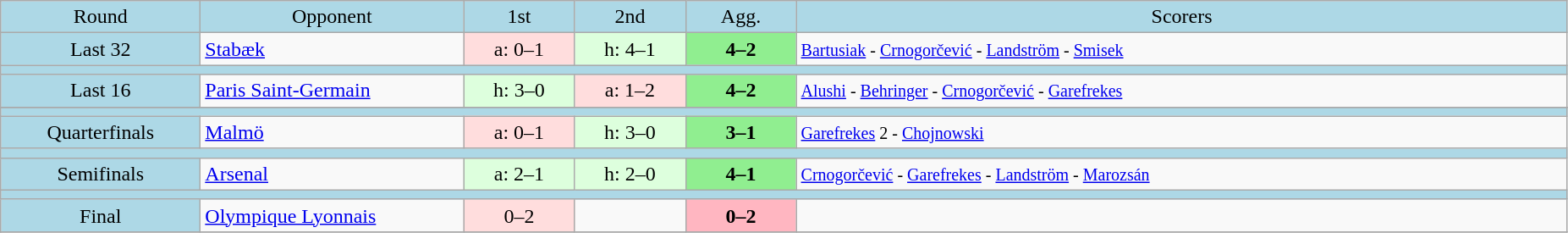<table class="wikitable" style="text-align:center">
<tr bgcolor=lightblue>
<td width=150px>Round</td>
<td width=200px>Opponent</td>
<td width=80px>1st</td>
<td width=80px>2nd</td>
<td width=80px>Agg.</td>
<td width=600px>Scorers</td>
</tr>
<tr>
<td bgcolor=lightblue>Last 32</td>
<td align=left> <a href='#'>Stabæk</a></td>
<td bgcolor="#ffdddd">a: 0–1</td>
<td bgcolor="#ddffdd">h: 4–1</td>
<td bgcolor=lightgreen><strong>4–2</strong></td>
<td align=left><small><a href='#'>Bartusiak</a> - <a href='#'>Crnogorčević</a> - <a href='#'>Landström</a> - <a href='#'>Smisek</a></small></td>
</tr>
<tr bgcolor=lightblue>
<td colspan=6></td>
</tr>
<tr>
<td bgcolor=lightblue>Last 16</td>
<td align=left> <a href='#'>Paris Saint-Germain</a></td>
<td bgcolor="#ddffdd">h: 3–0</td>
<td bgcolor="#ffdddd">a: 1–2</td>
<td bgcolor=lightgreen><strong>4–2</strong></td>
<td align=left><small><a href='#'>Alushi</a> - <a href='#'>Behringer</a> - <a href='#'>Crnogorčević</a> - <a href='#'>Garefrekes</a></small></td>
</tr>
<tr>
</tr>
<tr bgcolor=lightblue>
<td colspan=6></td>
</tr>
<tr>
<td bgcolor=lightblue>Quarterfinals</td>
<td align=left> <a href='#'>Malmö</a></td>
<td bgcolor="#ffdddd">a: 0–1</td>
<td bgcolor="#ddffdd">h: 3–0</td>
<td bgcolor=lightgreen><strong>3–1</strong></td>
<td align=left><small><a href='#'>Garefrekes</a> 2 - <a href='#'>Chojnowski</a></small></td>
</tr>
<tr bgcolor=lightblue>
<td colspan=6></td>
</tr>
<tr>
<td bgcolor=lightblue>Semifinals</td>
<td align=left> <a href='#'>Arsenal</a></td>
<td bgcolor="#ddffdd">a: 2–1</td>
<td bgcolor="#ddffdd">h: 2–0</td>
<td bgcolor=lightgreen><strong>4–1</strong></td>
<td align=left><small><a href='#'>Crnogorčević</a> - <a href='#'>Garefrekes</a> - <a href='#'>Landström</a> - <a href='#'>Marozsán</a></small></td>
</tr>
<tr bgcolor=lightblue>
<td colspan=6></td>
</tr>
<tr>
<td bgcolor=lightblue>Final</td>
<td align=left> <a href='#'>Olympique Lyonnais</a></td>
<td bgcolor="#ffdddd">0–2</td>
<td></td>
<td bgcolor=lightpink><strong>0–2</strong></td>
<td align=left></td>
</tr>
<tr>
</tr>
</table>
